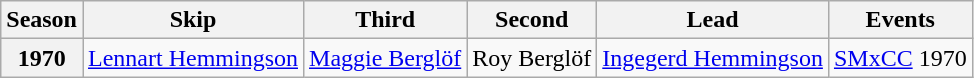<table class="wikitable">
<tr>
<th scope="col">Season</th>
<th scope="col">Skip</th>
<th scope="col">Third</th>
<th scope="col">Second</th>
<th scope="col">Lead</th>
<th scope="col">Events</th>
</tr>
<tr>
<th scope="row">1970</th>
<td><a href='#'>Lennart Hemmingson</a></td>
<td><a href='#'>Maggie Berglöf</a></td>
<td>Roy Berglöf</td>
<td><a href='#'>Ingegerd Hemmingson</a></td>
<td><a href='#'>SMxCC</a> 1970 </td>
</tr>
</table>
